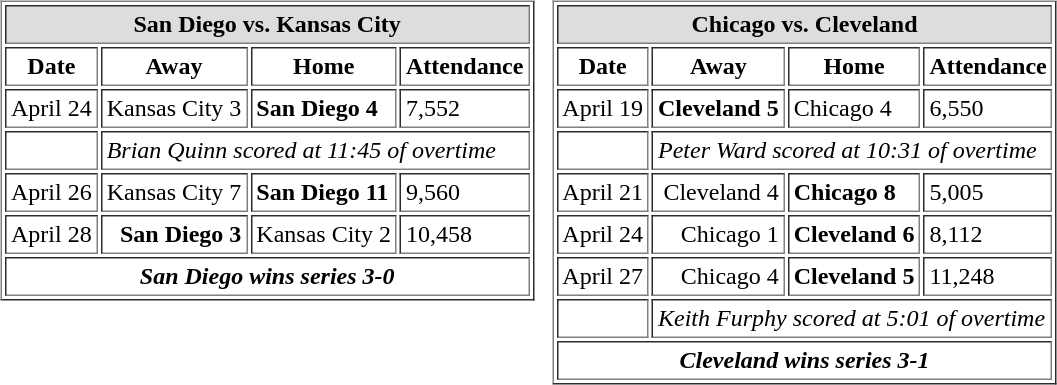<table cellspacing="10">
<tr>
<td valign="top"><br><table cellpadding="3" border="1">
<tr>
<th bgcolor="#DDDDDD" align="center" colspan="4">San Diego vs. Kansas City</th>
</tr>
<tr>
<th>Date</th>
<th>Away</th>
<th>Home</th>
<th>Attendance</th>
</tr>
<tr>
<td>April 24</td>
<td align="right">Kansas City 3</td>
<td><strong>San Diego 4</strong></td>
<td>7,552</td>
</tr>
<tr>
<td></td>
<td align="left" colspan="4"><em>Brian Quinn scored at 11:45 of overtime</em></td>
</tr>
<tr>
<td>April 26</td>
<td align="right">Kansas City 7</td>
<td><strong>San Diego 11</strong></td>
<td>9,560</td>
</tr>
<tr>
<td>April 28</td>
<td align="right"><strong>San Diego 3</strong></td>
<td>Kansas City 2</td>
<td>10,458</td>
</tr>
<tr>
<td align="center" colspan="4"><strong><em>San Diego wins series 3-0</em></strong></td>
</tr>
</table>
</td>
<td valign="top"><br><table cellpadding="3" border="1">
<tr>
<th bgcolor="#DDDDDD" align="center" colspan="4">Chicago vs. Cleveland</th>
</tr>
<tr>
<th>Date</th>
<th>Away</th>
<th>Home</th>
<th>Attendance</th>
</tr>
<tr>
<td>April 19</td>
<td align="right"><strong>Cleveland 5</strong></td>
<td>Chicago 4</td>
<td>6,550</td>
</tr>
<tr>
<td></td>
<td align="left" colspan="4"><em>Peter Ward scored at 10:31 of overtime</em></td>
</tr>
<tr>
<td>April 21</td>
<td align="right">Cleveland 4</td>
<td><strong>Chicago 8</strong></td>
<td>5,005</td>
</tr>
<tr>
<td>April 24</td>
<td align="right">Chicago 1</td>
<td><strong>Cleveland 6</strong></td>
<td>8,112</td>
</tr>
<tr>
<td>April 27</td>
<td align="right">Chicago 4</td>
<td><strong>Cleveland 5</strong></td>
<td>11,248</td>
</tr>
<tr>
<td></td>
<td align="left" colspan="4"><em>Keith Furphy scored at 5:01 of overtime</em></td>
</tr>
<tr>
<td align="center" colspan="4"><strong><em>Cleveland wins series 3-1</em></strong></td>
</tr>
</table>
</td>
</tr>
</table>
